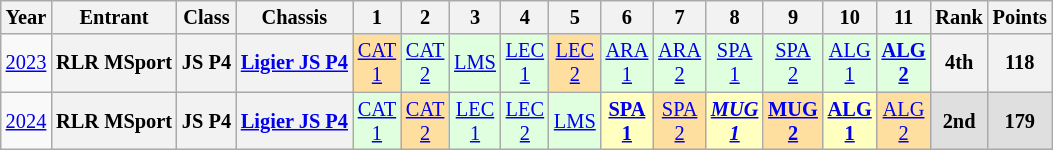<table class="wikitable" style="text-align:center; font-size:85%">
<tr>
<th>Year</th>
<th>Entrant</th>
<th>Class</th>
<th>Chassis</th>
<th>1</th>
<th>2</th>
<th>3</th>
<th>4</th>
<th>5</th>
<th>6</th>
<th>7</th>
<th>8</th>
<th>9</th>
<th>10</th>
<th>11</th>
<th>Rank</th>
<th>Points</th>
</tr>
<tr>
<td><a href='#'>2023</a></td>
<th nowrap>RLR MSport</th>
<th nowrap>JS P4</th>
<th nowrap><a href='#'>Ligier JS P4</a></th>
<td style="background:#FFDF9F;"><a href='#'>CAT<br>1</a><br></td>
<td style="background:#DFFFDF;"><a href='#'>CAT<br>2</a><br></td>
<td style="background:#DFFFDF;"><a href='#'>LMS</a><br></td>
<td style="background:#DFFFDF;"><a href='#'>LEC<br>1</a><br></td>
<td style="background:#FFDF9F;"><a href='#'>LEC<br>2</a><br></td>
<td style="background:#DFFFDF;"><a href='#'>ARA<br>1</a><br></td>
<td style="background:#DFFFDF;"><a href='#'>ARA<br>2</a><br></td>
<td style="background:#DFFFDF;"><a href='#'>SPA<br>1</a><br></td>
<td style="background:#DFFFDF;"><a href='#'>SPA<br>2</a><br></td>
<td style="background:#DFFFDF;"><a href='#'>ALG<br>1</a><br></td>
<td style="background:#DFFFDF;"><strong><a href='#'>ALG<br>2</a></strong><br></td>
<th>4th</th>
<th>118</th>
</tr>
<tr>
<td><a href='#'>2024</a></td>
<th nowrap>RLR MSport</th>
<th nowrap>JS P4</th>
<th nowrap><a href='#'>Ligier JS P4</a></th>
<td style="background:#DFFFDF;"><a href='#'>CAT<br>1</a><br></td>
<td style="background:#FFDF9F;"><a href='#'>CAT<br>2</a><br></td>
<td style="background:#DFFFDF;"><a href='#'>LEC<br>1</a><br></td>
<td style="background:#DFFFDF;"><a href='#'>LEC<br>2</a><br></td>
<td style="background:#DFFFDF;"><a href='#'>LMS</a><br></td>
<td style="background:#FFFFBF;"><strong><a href='#'>SPA<br>1</a></strong><br></td>
<td style="background:#FFDF9F;"><a href='#'>SPA<br>2</a><br></td>
<td style="background:#FFFFBF;"><strong><em><a href='#'>MUG<br>1</a></em></strong><br></td>
<td style="background:#FFDF9F;"><strong><a href='#'>MUG<br>2</a></strong><br></td>
<td style="background:#FFFFBF;"><strong><a href='#'>ALG<br>1</a></strong><br></td>
<td style="background:#FFDF9F;"><a href='#'>ALG<br>2</a><br></td>
<th style="background:#dfdfdf">2nd</th>
<th style="background:#dfdfdf">179</th>
</tr>
</table>
